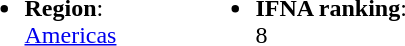<table>
<tr>
<td width=150px><br><ul><li><strong>Region</strong>: <a href='#'>Americas</a></li></ul></td>
<td width=150px><br><ul><li><strong>IFNA ranking</strong>: 8</li></ul></td>
</tr>
</table>
